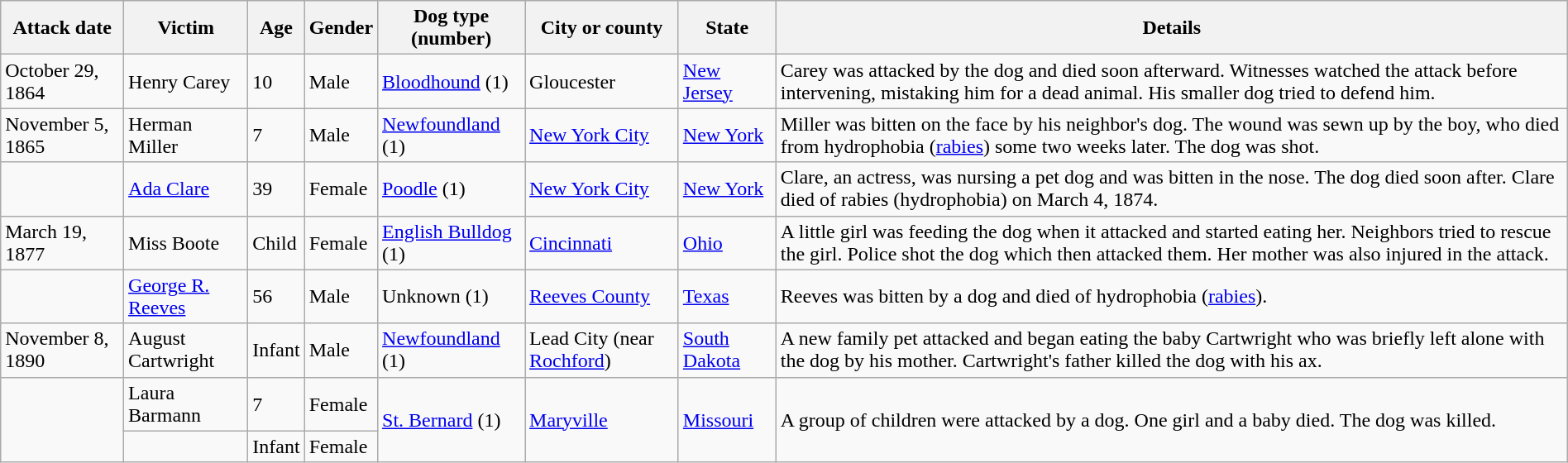<table class="wikitable sortable" style="width:100%;">
<tr>
<th>Attack date</th>
<th>Victim</th>
<th>Age</th>
<th>Gender</th>
<th>Dog type (number)</th>
<th>City or county</th>
<th>State</th>
<th>Details</th>
</tr>
<tr>
<td>October 29, 1864</td>
<td>Henry Carey</td>
<td>10</td>
<td>Male</td>
<td><a href='#'>Bloodhound</a> (1)</td>
<td>Gloucester</td>
<td><a href='#'>New Jersey</a></td>
<td>Carey was attacked by the dog and died soon afterward. Witnesses watched the attack before intervening, mistaking him for a dead animal. His smaller dog tried to defend him.</td>
</tr>
<tr>
<td>November 5, 1865</td>
<td>Herman Miller</td>
<td>7</td>
<td>Male</td>
<td><a href='#'>Newfoundland</a>  (1)</td>
<td><a href='#'>New  York City</a></td>
<td><a href='#'>New York</a></td>
<td>Miller was bitten on the face by his neighbor's dog. The wound was sewn up by the boy, who died from hydrophobia (<a href='#'>rabies</a>) some two weeks later. The dog was shot.</td>
</tr>
<tr>
<td></td>
<td><a href='#'>Ada Clare</a></td>
<td>39</td>
<td>Female</td>
<td><a href='#'>Poodle</a> (1)</td>
<td><a href='#'>New  York City</a></td>
<td><a href='#'>New York</a></td>
<td>Clare, an actress, was nursing a pet dog and was bitten in the nose. The dog died soon after. Clare died of rabies (hydrophobia) on March 4, 1874.</td>
</tr>
<tr>
<td>March 19, 1877</td>
<td>Miss Boote</td>
<td>Child</td>
<td>Female</td>
<td><a href='#'>English Bulldog</a> (1)</td>
<td><a href='#'>Cincinnati</a></td>
<td><a href='#'>Ohio</a></td>
<td>A little girl was feeding the dog when it attacked and started eating her. Neighbors tried to rescue the girl. Police shot the dog which then attacked them. Her mother was also injured in the attack.</td>
</tr>
<tr>
<td></td>
<td><a href='#'>George R. Reeves</a></td>
<td>56</td>
<td>Male</td>
<td>Unknown (1)</td>
<td><a href='#'>Reeves County</a></td>
<td><a href='#'>Texas</a></td>
<td>Reeves was bitten by a dog and died of hydrophobia (<a href='#'>rabies</a>).</td>
</tr>
<tr>
<td>November 8, 1890</td>
<td>August Cartwright</td>
<td>Infant</td>
<td>Male</td>
<td><a href='#'>Newfoundland</a> (1)</td>
<td>Lead City (near <a href='#'>Rochford</a>)</td>
<td><a href='#'>South Dakota</a></td>
<td>A new family pet attacked and began eating the baby Cartwright who was briefly left alone with the dog by his mother. Cartwright's father killed the dog with his ax.</td>
</tr>
<tr>
<td rowspan="2"></td>
<td>Laura Barmann</td>
<td>7</td>
<td>Female</td>
<td rowspan="2"><a href='#'>St. Bernard</a> (1)</td>
<td rowspan="2"><a href='#'>Maryville</a></td>
<td rowspan="2"><a href='#'>Missouri</a></td>
<td rowspan="2">A group of children were attacked by a dog. One girl and a baby died. The dog was killed.</td>
</tr>
<tr>
<td></td>
<td>Infant</td>
<td>Female</td>
</tr>
</table>
